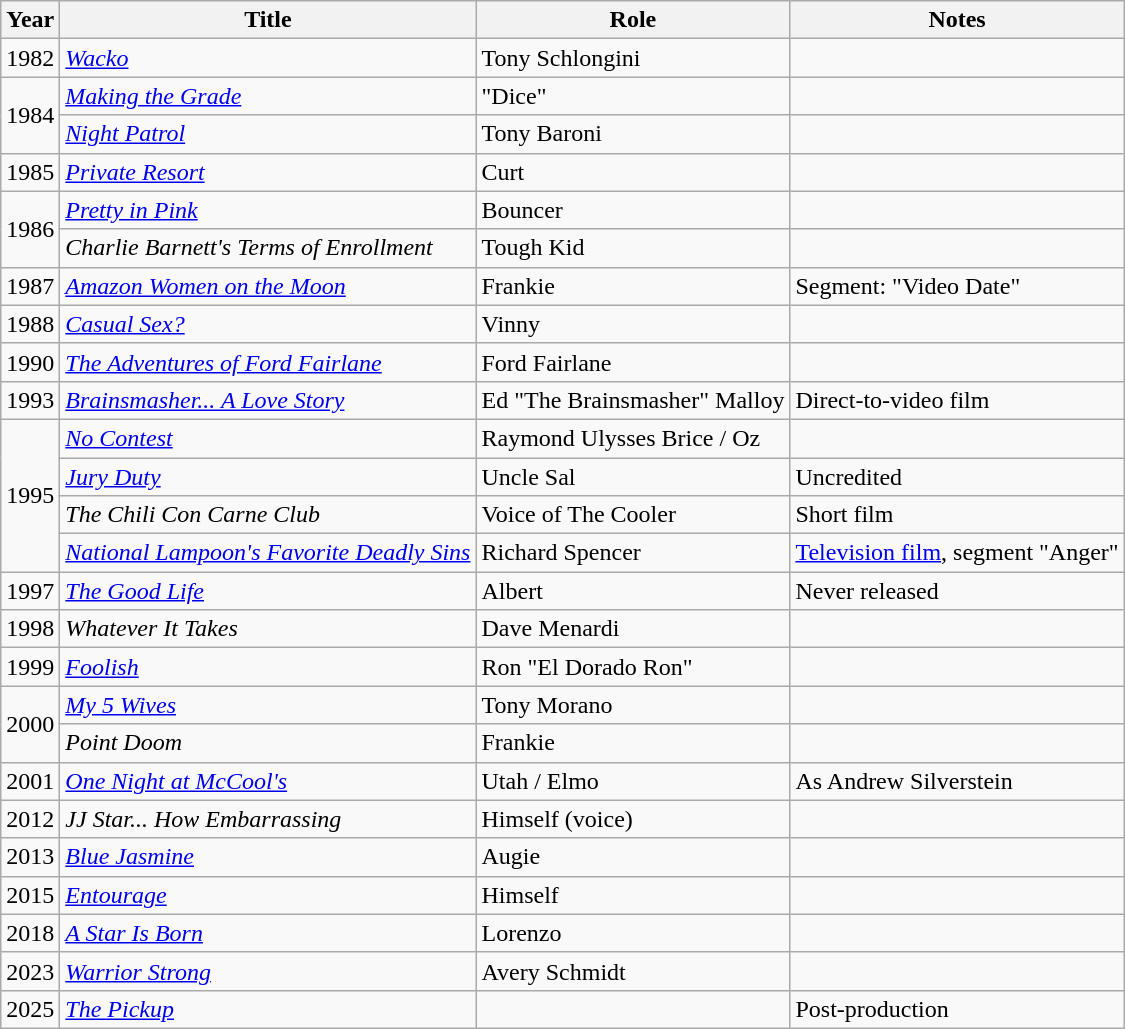<table class="wikitable sortable">
<tr>
<th>Year</th>
<th>Title</th>
<th>Role</th>
<th>Notes</th>
</tr>
<tr>
<td>1982</td>
<td><em><a href='#'>Wacko</a></em></td>
<td>Tony Schlongini</td>
<td></td>
</tr>
<tr>
<td rowspan="2">1984</td>
<td><em><a href='#'>Making the Grade</a></em></td>
<td>"Dice"</td>
<td></td>
</tr>
<tr>
<td><em><a href='#'>Night Patrol</a></em></td>
<td>Tony Baroni</td>
<td></td>
</tr>
<tr>
<td>1985</td>
<td><em><a href='#'>Private Resort</a></em></td>
<td>Curt</td>
<td></td>
</tr>
<tr>
<td rowspan="2">1986</td>
<td><em><a href='#'>Pretty in Pink</a></em></td>
<td>Bouncer</td>
<td></td>
</tr>
<tr>
<td><em>Charlie Barnett's Terms of Enrollment</em></td>
<td>Tough Kid</td>
<td></td>
</tr>
<tr>
<td>1987</td>
<td><em><a href='#'>Amazon Women on the Moon</a></em></td>
<td>Frankie</td>
<td>Segment: "Video Date"</td>
</tr>
<tr>
<td>1988</td>
<td><em><a href='#'>Casual Sex?</a></em></td>
<td>Vinny</td>
<td></td>
</tr>
<tr>
<td>1990</td>
<td><em><a href='#'>The Adventures of Ford Fairlane</a></em></td>
<td>Ford Fairlane</td>
<td></td>
</tr>
<tr>
<td>1993</td>
<td><em><a href='#'>Brainsmasher... A Love Story</a></em></td>
<td>Ed "The Brainsmasher" Malloy</td>
<td>Direct-to-video film</td>
</tr>
<tr>
<td rowspan="4">1995</td>
<td><em><a href='#'>No Contest</a></em></td>
<td>Raymond Ulysses Brice / Oz</td>
<td></td>
</tr>
<tr>
<td><em><a href='#'>Jury Duty</a></em></td>
<td>Uncle Sal</td>
<td>Uncredited</td>
</tr>
<tr>
<td><em>The Chili Con Carne Club</em></td>
<td>Voice of The Cooler</td>
<td>Short film</td>
</tr>
<tr>
<td><em><a href='#'>National Lampoon's Favorite Deadly Sins</a></em></td>
<td>Richard Spencer</td>
<td><a href='#'>Television film</a>, segment "Anger"</td>
</tr>
<tr>
<td>1997</td>
<td><em><a href='#'>The Good Life</a></em></td>
<td>Albert</td>
<td>Never released</td>
</tr>
<tr>
<td>1998</td>
<td><em>Whatever It Takes</em></td>
<td>Dave Menardi</td>
<td></td>
</tr>
<tr>
<td>1999</td>
<td><em><a href='#'>Foolish</a></em></td>
<td>Ron "El Dorado Ron"</td>
<td></td>
</tr>
<tr>
<td rowspan="2">2000</td>
<td><em><a href='#'>My 5 Wives</a></em></td>
<td>Tony Morano</td>
<td></td>
</tr>
<tr>
<td><em>Point Doom</em></td>
<td>Frankie</td>
<td></td>
</tr>
<tr>
<td>2001</td>
<td><em><a href='#'>One Night at McCool's</a></em></td>
<td>Utah / Elmo</td>
<td>As Andrew Silverstein</td>
</tr>
<tr>
<td>2012</td>
<td><em>JJ Star... How Embarrassing</em></td>
<td>Himself (voice)</td>
<td></td>
</tr>
<tr>
<td>2013</td>
<td><em><a href='#'>Blue Jasmine</a></em></td>
<td>Augie</td>
<td></td>
</tr>
<tr>
<td>2015</td>
<td><em><a href='#'>Entourage</a></em></td>
<td>Himself</td>
<td></td>
</tr>
<tr>
<td>2018</td>
<td><em><a href='#'>A Star Is Born</a></em></td>
<td>Lorenzo</td>
<td></td>
</tr>
<tr>
<td>2023</td>
<td><em><a href='#'>Warrior Strong</a></em></td>
<td>Avery Schmidt</td>
<td></td>
</tr>
<tr>
<td>2025</td>
<td><em><a href='#'>The Pickup</a></em></td>
<td></td>
<td>Post-production</td>
</tr>
</table>
